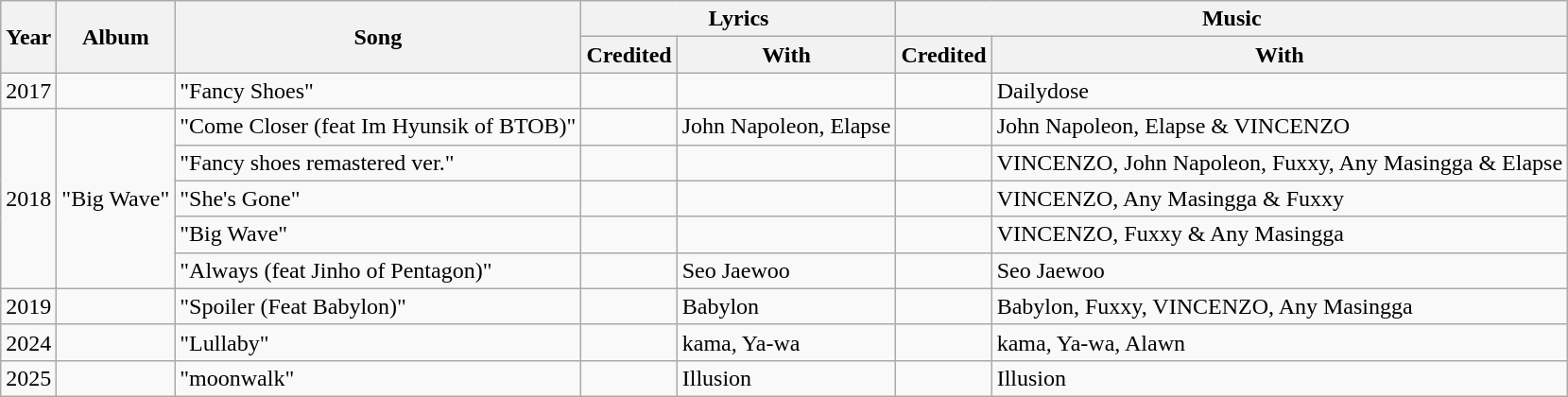<table class="wikitable">
<tr>
<th rowspan="2">Year</th>
<th rowspan="2">Album</th>
<th rowspan="2">Song</th>
<th colspan="2">Lyrics</th>
<th colspan="2">Music</th>
</tr>
<tr>
<th>Credited</th>
<th>With</th>
<th>Credited</th>
<th>With</th>
</tr>
<tr>
<td>2017</td>
<td></td>
<td>"Fancy Shoes"</td>
<td></td>
<td></td>
<td></td>
<td>Dailydose</td>
</tr>
<tr>
<td rowspan="5">2018</td>
<td rowspan="5">"Big Wave"</td>
<td>"Come Closer (feat Im Hyunsik of BTOB)"</td>
<td></td>
<td>John Napoleon, Elapse</td>
<td></td>
<td>John Napoleon, Elapse & VINCENZO</td>
</tr>
<tr>
<td>"Fancy shoes remastered ver."</td>
<td></td>
<td></td>
<td></td>
<td>VINCENZO, John Napoleon, Fuxxy, Any Masingga & Elapse</td>
</tr>
<tr>
<td>"She's Gone"</td>
<td></td>
<td></td>
<td></td>
<td>VINCENZO, Any Masingga & Fuxxy</td>
</tr>
<tr>
<td>"Big Wave"</td>
<td></td>
<td></td>
<td></td>
<td>VINCENZO, Fuxxy & Any Masingga</td>
</tr>
<tr>
<td>"Always (feat Jinho of Pentagon)"</td>
<td></td>
<td>Seo Jaewoo</td>
<td></td>
<td>Seo Jaewoo</td>
</tr>
<tr>
<td>2019</td>
<td></td>
<td>"Spoiler (Feat Babylon)"</td>
<td></td>
<td>Babylon</td>
<td></td>
<td>Babylon, Fuxxy, VINCENZO, Any Masingga</td>
</tr>
<tr>
<td>2024</td>
<td></td>
<td>"Lullaby"</td>
<td></td>
<td>kama, Ya-wa</td>
<td></td>
<td>kama, Ya-wa, Alawn</td>
</tr>
<tr>
<td>2025</td>
<td></td>
<td>"moonwalk"</td>
<td></td>
<td>Illusion</td>
<td></td>
<td>Illusion</td>
</tr>
</table>
